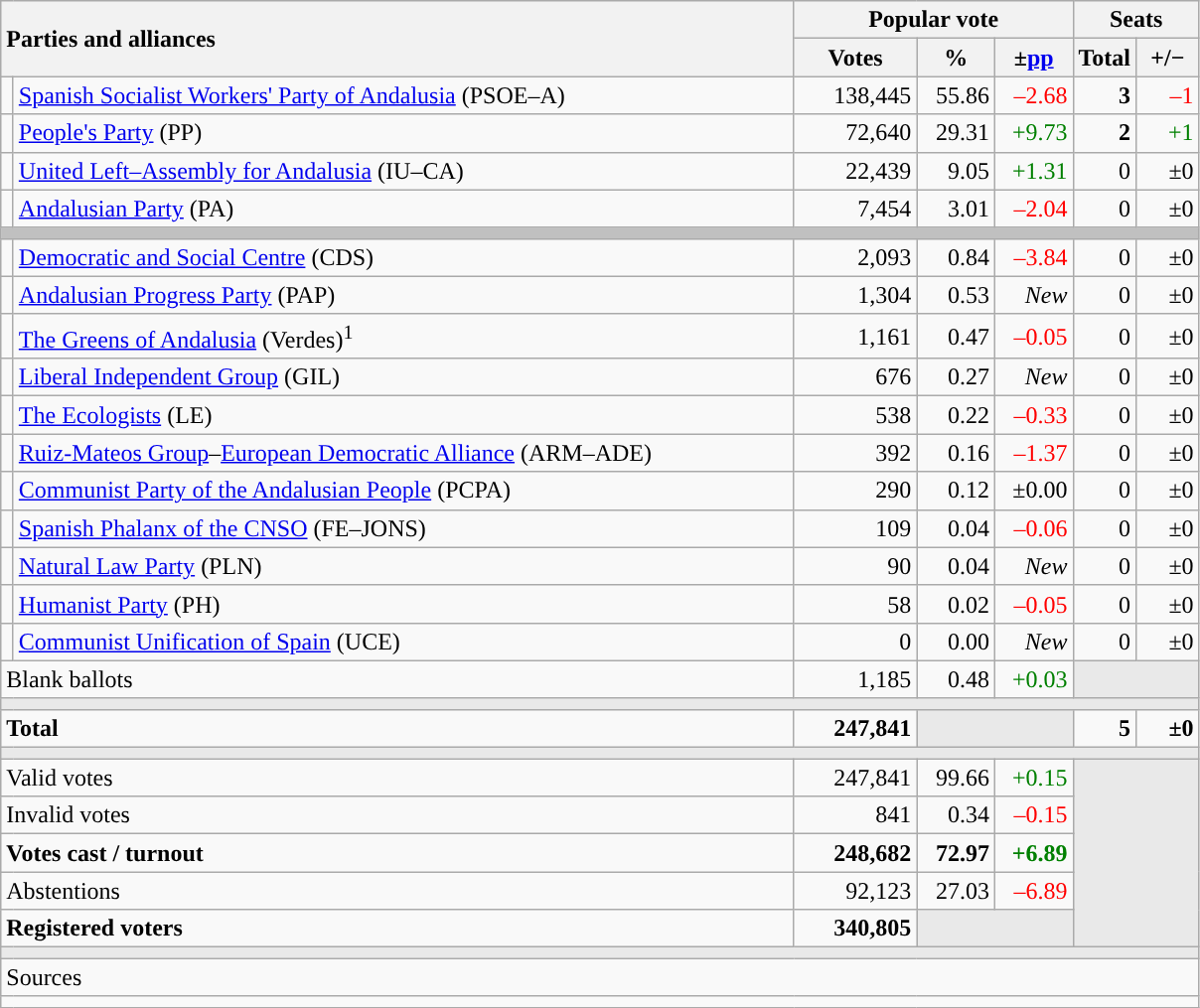<table class="wikitable" style="text-align:right;">
<tr>
<th style="text-align:left;" rowspan="2" colspan="2" width="525">Parties and alliances</th>
<th colspan="3">Popular vote</th>
<th colspan="2">Seats</th>
</tr>
<tr>
<th width="75">Votes</th>
<th width="45">%</th>
<th width="45">±<a href='#'>pp</a></th>
<th width="35">Total</th>
<th width="35">+/−</th>
</tr>
<tr>
<td width="1" style="color:inherit;background:"></td>
<td align="left"><a href='#'>Spanish Socialist Workers' Party of Andalusia</a> (PSOE–A)</td>
<td>138,445</td>
<td>55.86</td>
<td style="color:red;">–2.68</td>
<td><strong>3</strong></td>
<td style="color:red;">–1</td>
</tr>
<tr>
<td style="color:inherit;background:"></td>
<td align="left"><a href='#'>People's Party</a> (PP)</td>
<td>72,640</td>
<td>29.31</td>
<td style="color:green;">+9.73</td>
<td><strong>2</strong></td>
<td style="color:green;">+1</td>
</tr>
<tr>
<td style="color:inherit;background:"></td>
<td align="left"><a href='#'>United Left–Assembly for Andalusia</a> (IU–CA)</td>
<td>22,439</td>
<td>9.05</td>
<td style="color:green;">+1.31</td>
<td>0</td>
<td>±0</td>
</tr>
<tr>
<td style="color:inherit;background:"></td>
<td align="left"><a href='#'>Andalusian Party</a> (PA)</td>
<td>7,454</td>
<td>3.01</td>
<td style="color:red;">–2.04</td>
<td>0</td>
<td>±0</td>
</tr>
<tr>
<td colspan="7" bgcolor="#C0C0C0"></td>
</tr>
<tr>
<td style="color:inherit;background:"></td>
<td align="left"><a href='#'>Democratic and Social Centre</a> (CDS)</td>
<td>2,093</td>
<td>0.84</td>
<td style="color:red;">–3.84</td>
<td>0</td>
<td>±0</td>
</tr>
<tr>
<td style="color:inherit;background:"></td>
<td align="left"><a href='#'>Andalusian Progress Party</a> (PAP)</td>
<td>1,304</td>
<td>0.53</td>
<td><em>New</em></td>
<td>0</td>
<td>±0</td>
</tr>
<tr>
<td style="color:inherit;background:"></td>
<td align="left"><a href='#'>The Greens of Andalusia</a> (Verdes)<sup>1</sup></td>
<td>1,161</td>
<td>0.47</td>
<td style="color:red;">–0.05</td>
<td>0</td>
<td>±0</td>
</tr>
<tr>
<td style="color:inherit;background:"></td>
<td align="left"><a href='#'>Liberal Independent Group</a> (GIL)</td>
<td>676</td>
<td>0.27</td>
<td><em>New</em></td>
<td>0</td>
<td>±0</td>
</tr>
<tr>
<td style="color:inherit;background:"></td>
<td align="left"><a href='#'>The Ecologists</a> (LE)</td>
<td>538</td>
<td>0.22</td>
<td style="color:red;">–0.33</td>
<td>0</td>
<td>±0</td>
</tr>
<tr>
<td style="color:inherit;background:"></td>
<td align="left"><a href='#'>Ruiz-Mateos Group</a>–<a href='#'>European Democratic Alliance</a> (ARM–ADE)</td>
<td>392</td>
<td>0.16</td>
<td style="color:red;">–1.37</td>
<td>0</td>
<td>±0</td>
</tr>
<tr>
<td style="color:inherit;background:"></td>
<td align="left"><a href='#'>Communist Party of the Andalusian People</a> (PCPA)</td>
<td>290</td>
<td>0.12</td>
<td>±0.00</td>
<td>0</td>
<td>±0</td>
</tr>
<tr>
<td style="color:inherit;background:"></td>
<td align="left"><a href='#'>Spanish Phalanx of the CNSO</a> (FE–JONS)</td>
<td>109</td>
<td>0.04</td>
<td style="color:red;">–0.06</td>
<td>0</td>
<td>±0</td>
</tr>
<tr>
<td style="color:inherit;background:"></td>
<td align="left"><a href='#'>Natural Law Party</a> (PLN)</td>
<td>90</td>
<td>0.04</td>
<td><em>New</em></td>
<td>0</td>
<td>±0</td>
</tr>
<tr>
<td style="color:inherit;background:"></td>
<td align="left"><a href='#'>Humanist Party</a> (PH)</td>
<td>58</td>
<td>0.02</td>
<td style="color:red;">–0.05</td>
<td>0</td>
<td>±0</td>
</tr>
<tr>
<td style="color:inherit;background:"></td>
<td align="left"><a href='#'>Communist Unification of Spain</a> (UCE)</td>
<td>0</td>
<td>0.00</td>
<td><em>New</em></td>
<td>0</td>
<td>±0</td>
</tr>
<tr>
<td align="left" colspan="2">Blank ballots</td>
<td>1,185</td>
<td>0.48</td>
<td style="color:green;">+0.03</td>
<td bgcolor="#E9E9E9" colspan="2"></td>
</tr>
<tr>
<td colspan="7" bgcolor="#E9E9E9"></td>
</tr>
<tr style="font-weight:bold;">
<td align="left" colspan="2">Total</td>
<td>247,841</td>
<td bgcolor="#E9E9E9" colspan="2"></td>
<td>5</td>
<td>±0</td>
</tr>
<tr>
<td colspan="7" bgcolor="#E9E9E9"></td>
</tr>
<tr>
<td align="left" colspan="2">Valid votes</td>
<td>247,841</td>
<td>99.66</td>
<td style="color:green;">+0.15</td>
<td bgcolor="#E9E9E9" colspan="2" rowspan="5"></td>
</tr>
<tr>
<td align="left" colspan="2">Invalid votes</td>
<td>841</td>
<td>0.34</td>
<td style="color:red;">–0.15</td>
</tr>
<tr style="font-weight:bold;">
<td align="left" colspan="2">Votes cast / turnout</td>
<td>248,682</td>
<td>72.97</td>
<td style="color:green;">+6.89</td>
</tr>
<tr>
<td align="left" colspan="2">Abstentions</td>
<td>92,123</td>
<td>27.03</td>
<td style="color:red;">–6.89</td>
</tr>
<tr style="font-weight:bold;">
<td align="left" colspan="2">Registered voters</td>
<td>340,805</td>
<td bgcolor="#E9E9E9" colspan="2"></td>
</tr>
<tr>
<td colspan="7" bgcolor="#E9E9E9"></td>
</tr>
<tr>
<td align="left" colspan="7">Sources</td>
</tr>
<tr>
<td colspan="7" style="text-align:left; max-width:790px;"></td>
</tr>
</table>
